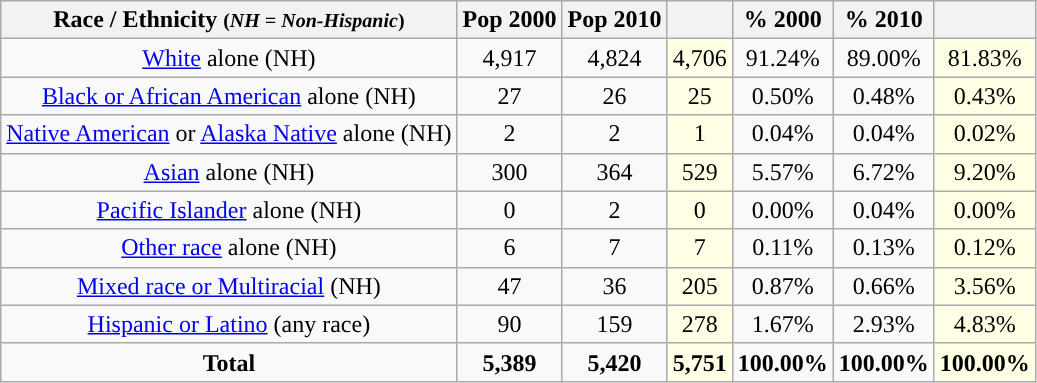<table class="wikitable" style="text-align:center;">
<tr>
<th>Race / Ethnicity <small>(<em>NH = Non-Hispanic</em>)</small></th>
<th>Pop 2000</th>
<th>Pop 2010</th>
<th></th>
<th>% 2000</th>
<th>% 2010</th>
<th></th>
</tr>
<tr>
<td><a href='#'>White</a> alone (NH)</td>
<td>4,917</td>
<td>4,824</td>
<td style='background: #ffffe6;'>4,706</td>
<td>91.24%</td>
<td>89.00%</td>
<td style='background: #ffffe6;'>81.83%</td>
</tr>
<tr>
<td><a href='#'>Black or African American</a> alone (NH)</td>
<td>27</td>
<td>26</td>
<td style='background: #ffffe6;'>25</td>
<td>0.50%</td>
<td>0.48%</td>
<td style='background: #ffffe6;'>0.43%</td>
</tr>
<tr>
<td><a href='#'>Native American</a> or <a href='#'>Alaska Native</a> alone (NH)</td>
<td>2</td>
<td>2</td>
<td style='background: #ffffe6;'>1</td>
<td>0.04%</td>
<td>0.04%</td>
<td style='background: #ffffe6;'>0.02%</td>
</tr>
<tr>
<td><a href='#'>Asian</a> alone (NH)</td>
<td>300</td>
<td>364</td>
<td style='background: #ffffe6;'>529</td>
<td>5.57%</td>
<td>6.72%</td>
<td style='background: #ffffe6;'>9.20%</td>
</tr>
<tr>
<td><a href='#'>Pacific Islander</a> alone (NH)</td>
<td>0</td>
<td>2</td>
<td style='background: #ffffe6;'>0</td>
<td>0.00%</td>
<td>0.04%</td>
<td style='background: #ffffe6;'>0.00%</td>
</tr>
<tr>
<td><a href='#'>Other race</a> alone (NH)</td>
<td>6</td>
<td>7</td>
<td style='background: #ffffe6;'>7</td>
<td>0.11%</td>
<td>0.13%</td>
<td style='background: #ffffe6;'>0.12%</td>
</tr>
<tr>
<td><a href='#'>Mixed race or Multiracial</a> (NH)</td>
<td>47</td>
<td>36</td>
<td style='background: #ffffe6;'>205</td>
<td>0.87%</td>
<td>0.66%</td>
<td style='background: #ffffe6;'>3.56%</td>
</tr>
<tr>
<td><a href='#'>Hispanic or Latino</a> (any race)</td>
<td>90</td>
<td>159</td>
<td style='background: #ffffe6;'>278</td>
<td>1.67%</td>
<td>2.93%</td>
<td style='background: #ffffe6;'>4.83%</td>
</tr>
<tr>
<td><strong>Total</strong></td>
<td><strong>5,389</strong></td>
<td><strong>5,420</strong></td>
<td style='background: #ffffe6;'><strong>5,751</strong></td>
<td><strong>100.00%</strong></td>
<td><strong>100.00%</strong></td>
<td style='background: #ffffe6;'><strong>100.00%</strong></td>
</tr>
</table>
